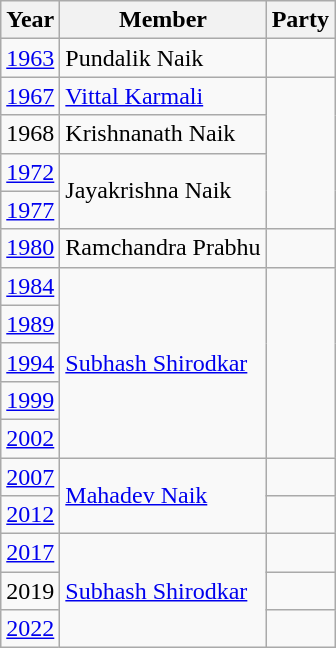<table class="wikitable sortable">
<tr>
<th>Year</th>
<th>Member</th>
<th colspan="2">Party</th>
</tr>
<tr>
<td><a href='#'>1963</a></td>
<td>Pundalik Naik</td>
<td></td>
</tr>
<tr>
<td><a href='#'>1967</a></td>
<td><a href='#'>Vittal Karmali</a></td>
</tr>
<tr>
<td>1968</td>
<td>Krishnanath Naik</td>
</tr>
<tr>
<td><a href='#'>1972</a></td>
<td rowspan=2>Jayakrishna Naik</td>
</tr>
<tr>
<td><a href='#'>1977</a></td>
</tr>
<tr>
<td><a href='#'>1980</a></td>
<td>Ramchandra Prabhu</td>
<td></td>
</tr>
<tr>
<td><a href='#'>1984</a></td>
<td rowspan=5><a href='#'>Subhash Shirodkar</a></td>
</tr>
<tr>
<td><a href='#'>1989</a></td>
</tr>
<tr>
<td><a href='#'>1994</a></td>
</tr>
<tr>
<td><a href='#'>1999</a></td>
</tr>
<tr>
<td><a href='#'>2002</a></td>
</tr>
<tr>
<td><a href='#'>2007</a></td>
<td rowspan=2><a href='#'>Mahadev Naik</a></td>
<td></td>
</tr>
<tr>
<td><a href='#'>2012</a></td>
</tr>
<tr>
<td><a href='#'>2017</a></td>
<td rowspan=3><a href='#'>Subhash Shirodkar</a></td>
<td></td>
</tr>
<tr>
<td>2019</td>
<td></td>
</tr>
<tr>
<td><a href='#'>2022</a></td>
</tr>
</table>
